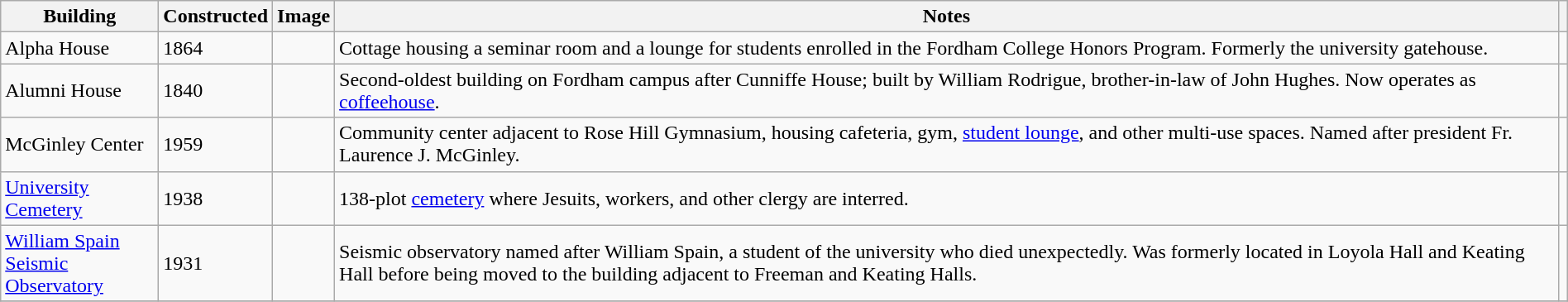<table class="wikitable sortable" style="width:100%">
<tr>
<th width="120px">Building</th>
<th width="70px" style="text-align:center">Constructed</th>
<th width="*" class="unsortable"  style="text-align:center">Image</th>
<th width="*" class="unsortable" style="text-align:center">Notes</th>
<th wdith="*" class="unsortable"></th>
</tr>
<tr valign="top">
<td>Alpha House</td>
<td> 1864</td>
<td></td>
<td>Cottage housing a seminar room and a lounge for students enrolled in the Fordham College Honors Program. Formerly the university gatehouse.</td>
<td></td>
</tr>
<tr>
<td>Alumni House</td>
<td>1840</td>
<td></td>
<td>Second-oldest building on Fordham campus after Cunniffe House; built by William Rodrigue, brother-in-law of John Hughes. Now operates as <a href='#'>coffeehouse</a>.</td>
<td></td>
</tr>
<tr>
<td>McGinley Center</td>
<td>1959</td>
<td></td>
<td>Community center adjacent to Rose Hill Gymnasium, housing cafeteria, gym, <a href='#'>student lounge</a>, and other multi-use spaces. Named after president Fr. Laurence J. McGinley.</td>
<td></td>
</tr>
<tr>
<td><a href='#'>University Cemetery</a></td>
<td>1938</td>
<td></td>
<td>138-plot <a href='#'>cemetery</a> where Jesuits, workers, and other clergy are interred.</td>
<td></td>
</tr>
<tr>
<td><a href='#'>William Spain Seismic Observatory</a></td>
<td>1931</td>
<td></td>
<td>Seismic observatory named after William Spain, a student of the university who died unexpectedly. Was formerly located in Loyola Hall and Keating Hall before being moved to the building adjacent to Freeman and Keating Halls.</td>
<td></td>
</tr>
<tr>
</tr>
</table>
